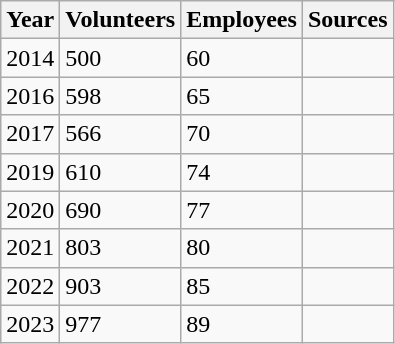<table class="wikitable">
<tr>
<th>Year</th>
<th>Volunteers</th>
<th>Employees</th>
<th>Sources</th>
</tr>
<tr>
<td>2014</td>
<td>500</td>
<td>60</td>
<td></td>
</tr>
<tr>
<td>2016</td>
<td>598</td>
<td>65</td>
<td></td>
</tr>
<tr>
<td>2017</td>
<td>566</td>
<td>70</td>
<td></td>
</tr>
<tr>
<td>2019</td>
<td>610</td>
<td>74</td>
<td></td>
</tr>
<tr>
<td>2020</td>
<td>690</td>
<td>77</td>
<td></td>
</tr>
<tr>
<td>2021</td>
<td>803</td>
<td>80</td>
<td></td>
</tr>
<tr>
<td>2022</td>
<td>903</td>
<td>85</td>
<td></td>
</tr>
<tr>
<td>2023</td>
<td>977</td>
<td>89</td>
<td></td>
</tr>
</table>
